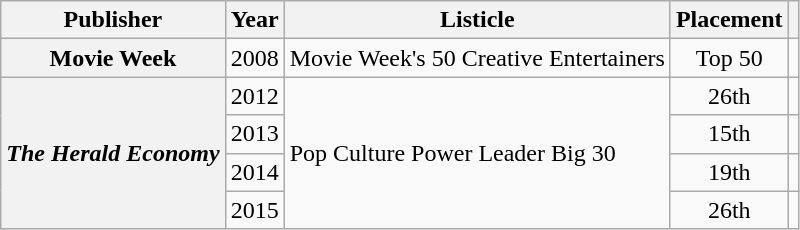<table class="wikitable plainrowheaders sortable" style="text-align:left">
<tr>
<th scope="col">Publisher</th>
<th scope="col">Year</th>
<th scope="col">Listicle</th>
<th scope="col">Placement</th>
<th scope="col" class="unsortable"></th>
</tr>
<tr>
<th scope="row">Movie Week</th>
<td>2008</td>
<td>Movie Week's 50 Creative Entertainers</td>
<td style="text-align:center">Top 50</td>
<td></td>
</tr>
<tr>
<th rowspan="4" scope="row"><em>The Herald Economy</em></th>
<td>2012</td>
<td rowspan="4">Pop Culture Power Leader Big 30</td>
<td style="text-align:center">26th</td>
<td></td>
</tr>
<tr>
<td>2013</td>
<td style="text-align:center">15th</td>
<td></td>
</tr>
<tr>
<td>2014</td>
<td style="text-align:center">19th</td>
<td></td>
</tr>
<tr>
<td>2015</td>
<td style="text-align:center">26th</td>
<td></td>
</tr>
</table>
